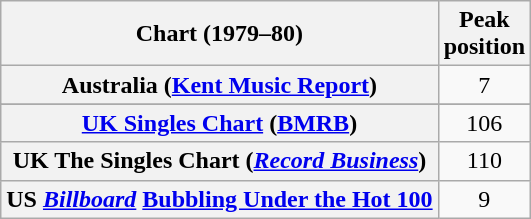<table class="wikitable sortable plainrowheaders" style="text-align:center">
<tr>
<th>Chart (1979–80)</th>
<th>Peak<br>position</th>
</tr>
<tr>
<th scope="row">Australia (<a href='#'>Kent Music Report</a>)</th>
<td style="text-align:center;">7</td>
</tr>
<tr>
</tr>
<tr>
<th scope="row"><a href='#'>UK Singles Chart</a> (<a href='#'>BMRB</a>)</th>
<td style="text-align:center;">106</td>
</tr>
<tr>
<th scope="row">UK The Singles Chart (<em><a href='#'>Record Business</a></em>)</th>
<td style="text-align:center;">110</td>
</tr>
<tr>
<th scope="row">US <em><a href='#'>Billboard</a></em> <a href='#'>Bubbling Under the Hot 100</a></th>
<td style="text-align:center;">9</td>
</tr>
</table>
